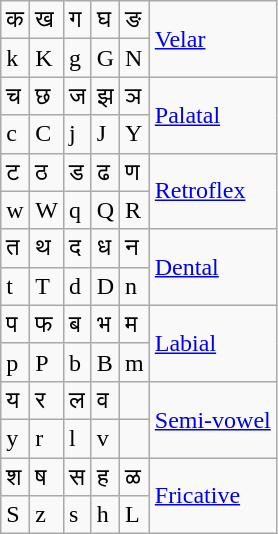<table class="wikitable">
<tr class="Unicode">
<td>क</td>
<td>ख</td>
<td>ग</td>
<td>घ</td>
<td>ङ</td>
<td rowspan=2><a href='#'>Velar</a></td>
</tr>
<tr>
<td>k</td>
<td>K</td>
<td>g</td>
<td>G</td>
<td>N</td>
</tr>
<tr class="Unicode">
<td>च</td>
<td>छ</td>
<td>ज</td>
<td>झ</td>
<td>ञ</td>
<td rowspan=2><a href='#'>Palatal</a></td>
</tr>
<tr>
<td>c</td>
<td>C</td>
<td>j</td>
<td>J</td>
<td>Y</td>
</tr>
<tr class="Unicode">
<td>ट</td>
<td>ठ</td>
<td>ड</td>
<td>ढ</td>
<td>ण</td>
<td rowspan=2><a href='#'>Retroflex</a></td>
</tr>
<tr>
<td>w</td>
<td>W</td>
<td>q</td>
<td>Q</td>
<td>R</td>
</tr>
<tr class="Unicode">
<td>त</td>
<td>थ</td>
<td>द</td>
<td>ध</td>
<td>न</td>
<td rowspan=2><a href='#'>Dental</a></td>
</tr>
<tr>
<td>t</td>
<td>T</td>
<td>d</td>
<td>D</td>
<td>n</td>
</tr>
<tr class="Unicode">
<td>प</td>
<td>फ</td>
<td>ब</td>
<td>भ</td>
<td>म</td>
<td rowspan=2><a href='#'>Labial</a></td>
</tr>
<tr>
<td>p</td>
<td>P</td>
<td>b</td>
<td>B</td>
<td>m</td>
</tr>
<tr class="Unicode">
<td>य</td>
<td>र</td>
<td>ल</td>
<td>व</td>
<td></td>
<td rowspan=2><a href='#'>Semi-vowel</a></td>
</tr>
<tr>
<td>y</td>
<td>r</td>
<td>l</td>
<td>v</td>
<td></td>
</tr>
<tr class="Unicode">
<td>श</td>
<td>ष</td>
<td>स</td>
<td>ह</td>
<td>ळ</td>
<td rowspan=2><a href='#'>Fricative</a></td>
</tr>
<tr>
<td>S</td>
<td>z</td>
<td>s</td>
<td>h</td>
<td>L</td>
</tr>
</table>
